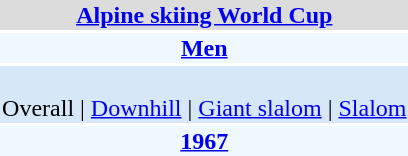<table align="right" class="toccolours" style="margin: 0 0 1em 1em;">
<tr>
<td colspan="2" align=center bgcolor=Gainsboro><strong><a href='#'>Alpine skiing World Cup</a></strong></td>
</tr>
<tr>
<td colspan="2" align=center bgcolor=AliceBlue><strong><a href='#'>Men</a></strong></td>
</tr>
<tr>
<td colspan="2" align=center bgcolor=D6E8F8><br>Overall | 
<a href='#'>Downhill</a> | 
<a href='#'>Giant slalom</a> | 
<a href='#'>Slalom</a></td>
</tr>
<tr>
<td colspan="2" align=center bgcolor=AliceBlue><strong><a href='#'>1967</a></strong></td>
</tr>
</table>
